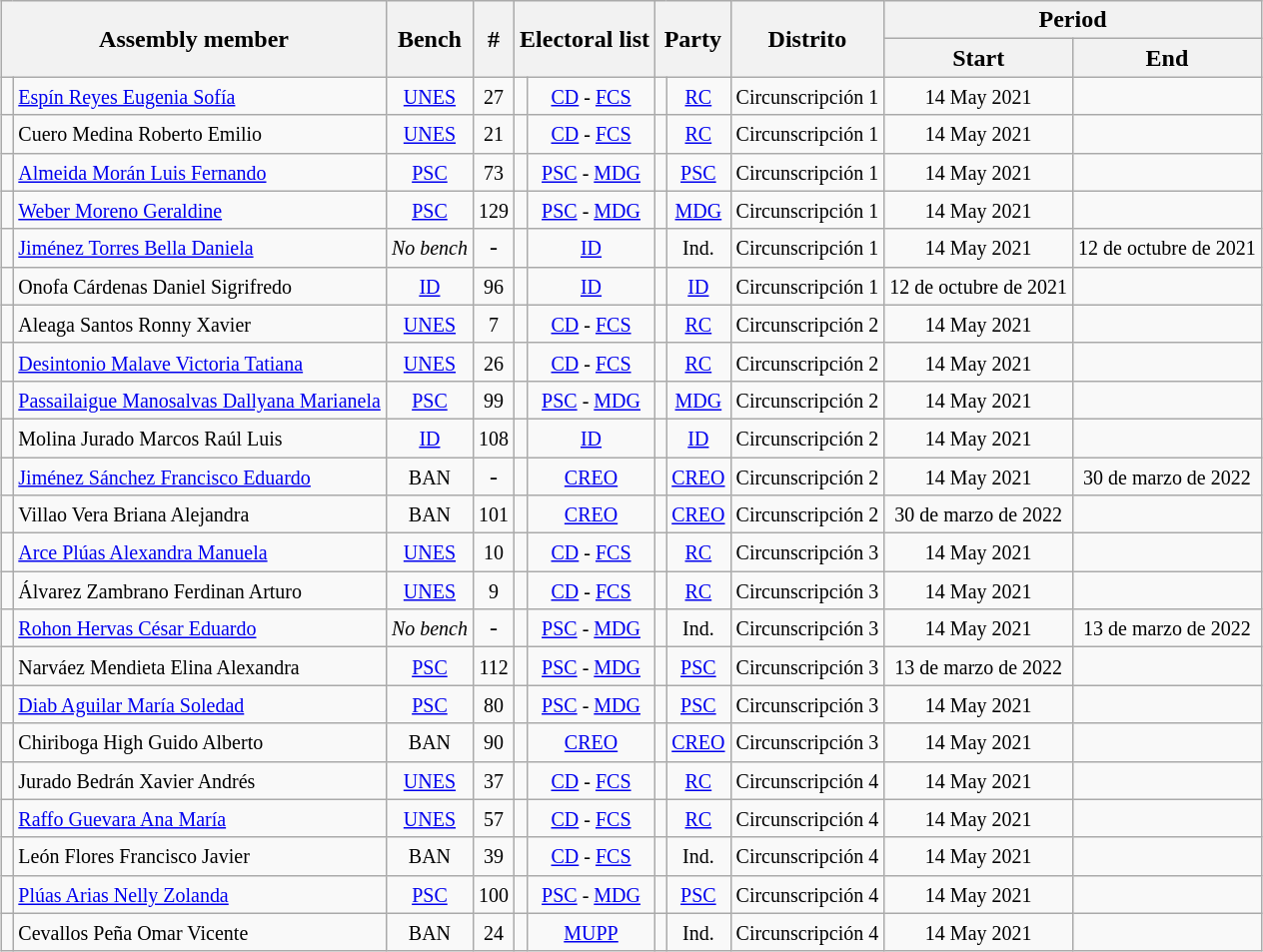<table class="wikitable sortable" style="text-align:center; margin:auto;">
<tr>
<th colspan="2" rowspan="2">Assembly member</th>
<th rowspan="2">Bench</th>
<th rowspan="2">#</th>
<th colspan="2" rowspan="2">Electoral list</th>
<th colspan="2" rowspan="2">Party</th>
<th rowspan="2">Distrito</th>
<th colspan="2">Period</th>
</tr>
<tr>
<th>Start</th>
<th>End</th>
</tr>
<tr>
<td></td>
<td align="left"><small><a href='#'>Espín Reyes Eugenia Sofía</a></small></td>
<td><small><a href='#'>UNES</a></small></td>
<td><small>27</small></td>
<td></td>
<td><small><a href='#'>CD</a> - <a href='#'>FCS</a></small></td>
<td></td>
<td><small><a href='#'>RC</a></small></td>
<td><small>Circunscripción 1</small></td>
<td><small>14 May 2021</small></td>
<td></td>
</tr>
<tr>
<td></td>
<td align="left"><small>Cuero Medina Roberto Emilio</small></td>
<td><small><a href='#'>UNES</a></small></td>
<td><small>21</small></td>
<td></td>
<td><small><a href='#'>CD</a> - <a href='#'>FCS</a></small></td>
<td></td>
<td><small><a href='#'>RC</a></small></td>
<td><small>Circunscripción 1</small></td>
<td><small>14 May 2021</small></td>
<td></td>
</tr>
<tr>
<td></td>
<td align="left"><small><a href='#'>Almeida Morán Luis Fernando</a></small></td>
<td><small><a href='#'>PSC</a></small></td>
<td><small>73</small></td>
<td></td>
<td><small><a href='#'>PSC</a> - <a href='#'>MDG</a></small></td>
<td></td>
<td><small><a href='#'>PSC</a></small></td>
<td><small>Circunscripción 1</small></td>
<td><small>14 May 2021</small></td>
<td></td>
</tr>
<tr>
<td></td>
<td align="left"><small><a href='#'>Weber Moreno Geraldine</a></small></td>
<td><small><a href='#'>PSC</a></small></td>
<td><small>129</small></td>
<td></td>
<td><small><a href='#'>PSC</a> - <a href='#'>MDG</a></small></td>
<td></td>
<td><small><a href='#'>MDG</a></small></td>
<td><small>Circunscripción 1</small></td>
<td><small>14 May 2021</small></td>
<td></td>
</tr>
<tr>
<td></td>
<td align="left"><small><a href='#'>Jiménez Torres Bella Daniela</a></small></td>
<td><em><small>No bench</small></em></td>
<td>-</td>
<td></td>
<td><small><a href='#'>ID</a></small></td>
<td></td>
<td><small>Ind.</small></td>
<td><small>Circunscripción 1</small></td>
<td><small>14 May 2021</small></td>
<td><small>12 de octubre de 2021</small></td>
</tr>
<tr>
<td></td>
<td align="left"><small>Onofa Cárdenas Daniel Sigrifredo</small></td>
<td><small><a href='#'>ID</a></small></td>
<td><small>96</small></td>
<td></td>
<td><small><a href='#'>ID</a></small></td>
<td></td>
<td><small><a href='#'>ID</a></small></td>
<td><small>Circunscripción 1</small></td>
<td><small>12 de octubre de 2021</small></td>
<td></td>
</tr>
<tr>
<td></td>
<td align="left"><small>Aleaga Santos Ronny Xavier</small></td>
<td><small><a href='#'>UNES</a></small></td>
<td><small>7</small></td>
<td></td>
<td><small><a href='#'>CD</a> - <a href='#'>FCS</a></small></td>
<td></td>
<td><small><a href='#'>RC</a></small></td>
<td><small>Circunscripción 2</small></td>
<td><small>14 May 2021</small></td>
<td></td>
</tr>
<tr>
<td></td>
<td align="left"><small><a href='#'>Desintonio Malave Victoria Tatiana</a></small></td>
<td><small><a href='#'>UNES</a></small></td>
<td><small>26</small></td>
<td></td>
<td><small><a href='#'>CD</a> - <a href='#'>FCS</a></small></td>
<td></td>
<td><small><a href='#'>RC</a></small></td>
<td><small>Circunscripción 2</small></td>
<td><small>14 May 2021</small></td>
<td></td>
</tr>
<tr>
<td></td>
<td align="left"><small><a href='#'>Passailaigue Manosalvas Dallyana Marianela</a></small></td>
<td><small><a href='#'>PSC</a></small></td>
<td><small>99</small></td>
<td></td>
<td><small><a href='#'>PSC</a> - <a href='#'>MDG</a></small></td>
<td></td>
<td><small><a href='#'>MDG</a></small></td>
<td><small>Circunscripción 2</small></td>
<td><small>14 May 2021</small></td>
<td></td>
</tr>
<tr>
<td></td>
<td align="left"><small>Molina Jurado Marcos Raúl Luis</small></td>
<td><small><a href='#'>ID</a></small></td>
<td><small>108</small></td>
<td></td>
<td><small><a href='#'>ID</a></small></td>
<td></td>
<td><small><a href='#'>ID</a></small></td>
<td><small>Circunscripción 2</small></td>
<td><small>14 May 2021</small></td>
<td></td>
</tr>
<tr>
<td></td>
<td align="left"><small><a href='#'>Jiménez Sánchez Francisco Eduardo</a></small></td>
<td><small>BAN</small></td>
<td>-</td>
<td></td>
<td><small><a href='#'>CREO</a></small></td>
<td></td>
<td><small><a href='#'>CREO</a></small></td>
<td><small>Circunscripción 2</small></td>
<td><small>14 May 2021</small></td>
<td><small>30 de marzo de 2022</small></td>
</tr>
<tr>
<td></td>
<td align="left"><small>Villao Vera Briana Alejandra</small></td>
<td><small>BAN</small></td>
<td><small>101</small></td>
<td></td>
<td><small><a href='#'>CREO</a></small></td>
<td></td>
<td><small><a href='#'>CREO</a></small></td>
<td><small>Circunscripción 2</small></td>
<td><small>30 de marzo de 2022</small></td>
<td></td>
</tr>
<tr>
<td></td>
<td align="left"><a href='#'><small>Arce Plúas Alexandra Manuela</small></a></td>
<td><small><a href='#'>UNES</a></small></td>
<td><small>10</small></td>
<td></td>
<td><small><a href='#'>CD</a> - <a href='#'>FCS</a></small></td>
<td></td>
<td><small><a href='#'>RC</a></small></td>
<td><small>Circunscripción 3</small></td>
<td><small>14 May 2021</small></td>
<td></td>
</tr>
<tr>
<td></td>
<td align="left"><small>Álvarez Zambrano Ferdinan Arturo</small></td>
<td><small><a href='#'>UNES</a></small></td>
<td><small>9</small></td>
<td></td>
<td><small><a href='#'>CD</a> - <a href='#'>FCS</a></small></td>
<td></td>
<td><small><a href='#'>RC</a></small></td>
<td><small>Circunscripción 3</small></td>
<td><small>14 May 2021</small></td>
<td></td>
</tr>
<tr>
<td></td>
<td align="left"><small><a href='#'>Rohon Hervas César Eduardo</a></small></td>
<td><small><em> No bench</em></small></td>
<td>-</td>
<td></td>
<td><small><a href='#'>PSC</a> - <a href='#'>MDG</a></small></td>
<td></td>
<td><small>Ind.</small></td>
<td><small>Circunscripción 3</small></td>
<td><small>14 May 2021</small></td>
<td><small>13 de marzo de 2022</small></td>
</tr>
<tr>
<td></td>
<td align="left"><small>Narváez Mendieta Elina Alexandra</small></td>
<td><small><a href='#'>PSC</a></small></td>
<td><small>112</small></td>
<td></td>
<td><small><a href='#'>PSC</a> - <a href='#'>MDG</a></small></td>
<td></td>
<td><small><a href='#'>PSC</a></small></td>
<td><small>Circunscripción 3</small></td>
<td><small>13 de marzo de 2022</small></td>
<td></td>
</tr>
<tr>
<td></td>
<td align="left"><small><a href='#'>Diab Aguilar María Soledad</a></small></td>
<td><small><a href='#'>PSC</a></small></td>
<td><small>80</small></td>
<td></td>
<td><small><a href='#'>PSC</a> - <a href='#'>MDG</a></small></td>
<td></td>
<td><small><a href='#'>PSC</a></small></td>
<td><small>Circunscripción 3</small></td>
<td><small>14 May 2021</small></td>
<td></td>
</tr>
<tr>
<td></td>
<td align="left"><small>Chiriboga High Guido Alberto</small></td>
<td><small>BAN</small></td>
<td><small>90</small></td>
<td></td>
<td><small><a href='#'>CREO</a></small></td>
<td></td>
<td><small><a href='#'>CREO</a></small></td>
<td><small>Circunscripción 3</small></td>
<td><small>14 May 2021</small></td>
<td></td>
</tr>
<tr>
<td></td>
<td align="left"><small>Jurado Bedrán Xavier Andrés</small></td>
<td><small><a href='#'>UNES</a></small></td>
<td><small>37</small></td>
<td></td>
<td><small><a href='#'>CD</a> - <a href='#'>FCS</a></small></td>
<td></td>
<td><small><a href='#'>RC</a></small></td>
<td><small>Circunscripción 4</small></td>
<td><small>14 May 2021</small></td>
<td></td>
</tr>
<tr>
<td></td>
<td align="left"><small><a href='#'>Raffo Guevara Ana María</a></small></td>
<td><small><a href='#'>UNES</a></small></td>
<td><small>57</small></td>
<td></td>
<td><small><a href='#'>CD</a> - <a href='#'>FCS</a></small></td>
<td></td>
<td><small><a href='#'>RC</a></small></td>
<td><small>Circunscripción 4</small></td>
<td><small>14 May 2021</small></td>
<td></td>
</tr>
<tr>
<td></td>
<td align="left"><small>León Flores Francisco Javier</small></td>
<td><small>BAN</small></td>
<td><small>39</small></td>
<td></td>
<td><small><a href='#'>CD</a> - <a href='#'>FCS</a></small></td>
<td></td>
<td><small>Ind.</small></td>
<td><small>Circunscripción 4</small></td>
<td><small>14 May 2021</small></td>
<td></td>
</tr>
<tr>
<td></td>
<td align="left"><small><a href='#'>Plúas Arias Nelly Zolanda</a></small></td>
<td><small><a href='#'>PSC</a></small></td>
<td><small>100</small></td>
<td></td>
<td><small><a href='#'>PSC</a> - <a href='#'>MDG</a></small></td>
<td></td>
<td><small><a href='#'>PSC</a></small></td>
<td><small>Circunscripción 4</small></td>
<td><small>14 May 2021</small></td>
<td></td>
</tr>
<tr>
<td></td>
<td align="left"><small>Cevallos Peña Omar Vicente</small></td>
<td><small>BAN</small></td>
<td><small>24</small></td>
<td></td>
<td><small><a href='#'>MUPP</a></small></td>
<td></td>
<td><small>Ind.</small></td>
<td><small>Circunscripción 4</small></td>
<td><small>14 May 2021</small></td>
<td></td>
</tr>
</table>
